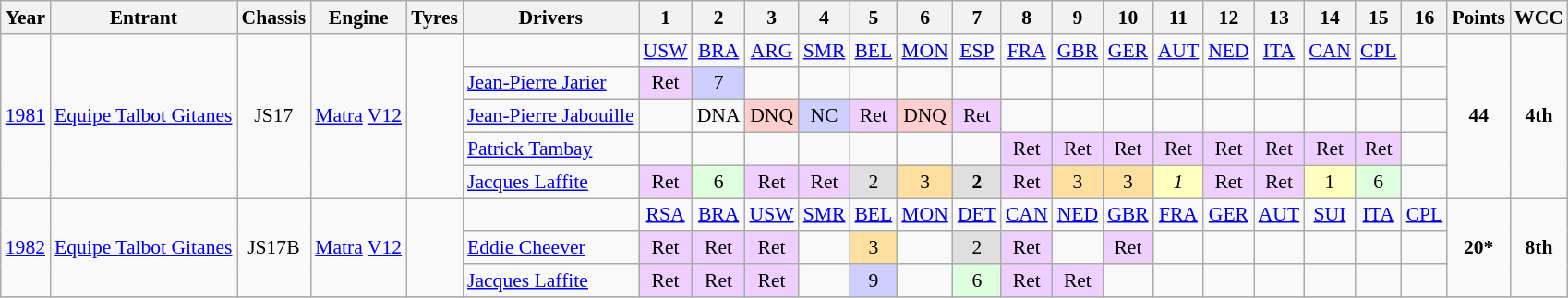<table class="wikitable" style="text-align:center; font-size:90%">
<tr>
<th>Year</th>
<th>Entrant</th>
<th>Chassis</th>
<th>Engine</th>
<th>Tyres</th>
<th>Drivers</th>
<th>1</th>
<th>2</th>
<th>3</th>
<th>4</th>
<th>5</th>
<th>6</th>
<th>7</th>
<th>8</th>
<th>9</th>
<th>10</th>
<th>11</th>
<th>12</th>
<th>13</th>
<th>14</th>
<th>15</th>
<th>16</th>
<th>Points</th>
<th>WCC</th>
</tr>
<tr>
<td Rowspan="5"><a href='#'>1981</a></td>
<td Rowspan="5"><a href='#'>Equipe Talbot Gitanes</a></td>
<td Rowspan="5">JS17</td>
<td Rowspan="5"><a href='#'>Matra</a> <a href='#'>V12</a></td>
<td Rowspan="5"></td>
<td></td>
<td><a href='#'>USW</a></td>
<td><a href='#'>BRA</a></td>
<td><a href='#'>ARG</a></td>
<td><a href='#'>SMR</a></td>
<td><a href='#'>BEL</a></td>
<td><a href='#'>MON</a></td>
<td><a href='#'>ESP</a></td>
<td><a href='#'>FRA</a></td>
<td><a href='#'>GBR</a></td>
<td><a href='#'>GER</a></td>
<td><a href='#'>AUT</a></td>
<td><a href='#'>NED</a></td>
<td><a href='#'>ITA</a></td>
<td><a href='#'>CAN</a></td>
<td><a href='#'>CPL</a></td>
<td></td>
<td Rowspan="5"><strong>44</strong></td>
<td Rowspan="5"><strong>4th</strong></td>
</tr>
<tr>
<td align="left"><a href='#'>Jean-Pierre Jarier</a></td>
<td style="background:#EFCFFF;">Ret</td>
<td style="background:#CFCFFF;">7</td>
<td></td>
<td></td>
<td></td>
<td></td>
<td></td>
<td></td>
<td></td>
<td></td>
<td></td>
<td></td>
<td></td>
<td></td>
<td></td>
<td></td>
</tr>
<tr>
<td align="left"><a href='#'>Jean-Pierre Jabouille</a></td>
<td></td>
<td>DNA</td>
<td style="background:#FFCFCF;">DNQ</td>
<td style="background:#CFCFFF;">NC</td>
<td style="background:#EFCFFF;">Ret</td>
<td style="background:#FFCFCF;">DNQ</td>
<td style="background:#EFCFFF;">Ret</td>
<td></td>
<td></td>
<td></td>
<td></td>
<td></td>
<td></td>
<td></td>
<td></td>
<td></td>
</tr>
<tr>
<td align="left"><a href='#'>Patrick Tambay</a></td>
<td></td>
<td></td>
<td></td>
<td></td>
<td></td>
<td></td>
<td></td>
<td style="background:#EFCFFF;">Ret</td>
<td style="background:#EFCFFF;">Ret</td>
<td style="background:#EFCFFF;">Ret</td>
<td style="background:#EFCFFF;">Ret</td>
<td style="background:#EFCFFF;">Ret</td>
<td style="background:#EFCFFF;">Ret</td>
<td style="background:#EFCFFF;">Ret</td>
<td style="background:#EFCFFF;">Ret</td>
<td></td>
</tr>
<tr>
<td align="left"><a href='#'>Jacques Laffite</a></td>
<td style="background:#EFCFFF;">Ret</td>
<td style="background:#DFFFDF;">6</td>
<td style="background:#EFCFFF;">Ret</td>
<td style="background:#EFCFFF;">Ret</td>
<td style="background:#DFDFDF;">2</td>
<td style="background:#FFDF9F;">3</td>
<td style="background:#DFDFDF;"><strong>2</strong></td>
<td style="background:#EFCFFF;">Ret</td>
<td style="background:#FFDF9F;">3</td>
<td style="background:#FFDF9F;">3</td>
<td style="background:#FFFFBF;"><em>1</em></td>
<td style="background:#EFCFFF;">Ret</td>
<td style="background:#EFCFFF;">Ret</td>
<td style="background:#FFFFBF;">1</td>
<td style="background:#DFFFDF;">6</td>
<td></td>
</tr>
<tr>
<td Rowspan="3"><a href='#'>1982</a></td>
<td Rowspan="3"><a href='#'>Equipe Talbot Gitanes</a></td>
<td Rowspan="3">JS17B</td>
<td Rowspan="3"><a href='#'>Matra</a> <a href='#'>V12</a></td>
<td Rowspan="3"></td>
<td></td>
<td><a href='#'>RSA</a></td>
<td><a href='#'>BRA</a></td>
<td><a href='#'>USW</a></td>
<td><a href='#'>SMR</a></td>
<td><a href='#'>BEL</a></td>
<td><a href='#'>MON</a></td>
<td><a href='#'>DET</a></td>
<td><a href='#'>CAN</a></td>
<td><a href='#'>NED</a></td>
<td><a href='#'>GBR</a></td>
<td><a href='#'>FRA</a></td>
<td><a href='#'>GER</a></td>
<td><a href='#'>AUT</a></td>
<td><a href='#'>SUI</a></td>
<td><a href='#'>ITA</a></td>
<td><a href='#'>CPL</a></td>
<td Rowspan="3"><strong>20*</strong></td>
<td Rowspan="3"><strong>8th</strong></td>
</tr>
<tr>
<td align="left"><a href='#'>Eddie Cheever</a></td>
<td style="background:#EFCFFF;">Ret</td>
<td style="background:#EFCFFF;">Ret</td>
<td style="background:#EFCFFF;">Ret</td>
<td></td>
<td style="background:#FFDF9F;">3</td>
<td></td>
<td style="background:#DFDFDF;">2</td>
<td style="background:#EFCFFF;">Ret</td>
<td></td>
<td style="background:#EFCFFF;">Ret</td>
<td></td>
<td></td>
<td></td>
<td></td>
<td></td>
<td></td>
</tr>
<tr>
<td align="left"><a href='#'>Jacques Laffite</a></td>
<td style="background:#EFCFFF;">Ret</td>
<td style="background:#EFCFFF;">Ret</td>
<td style="background:#EFCFFF;">Ret</td>
<td></td>
<td style="background:#CFCFFF;">9</td>
<td></td>
<td style="background:#DFFFDF;">6</td>
<td style="background:#EFCFFF;">Ret</td>
<td style="background:#EFCFFF;">Ret</td>
<td></td>
<td></td>
<td></td>
<td></td>
<td></td>
<td></td>
<td></td>
</tr>
</table>
